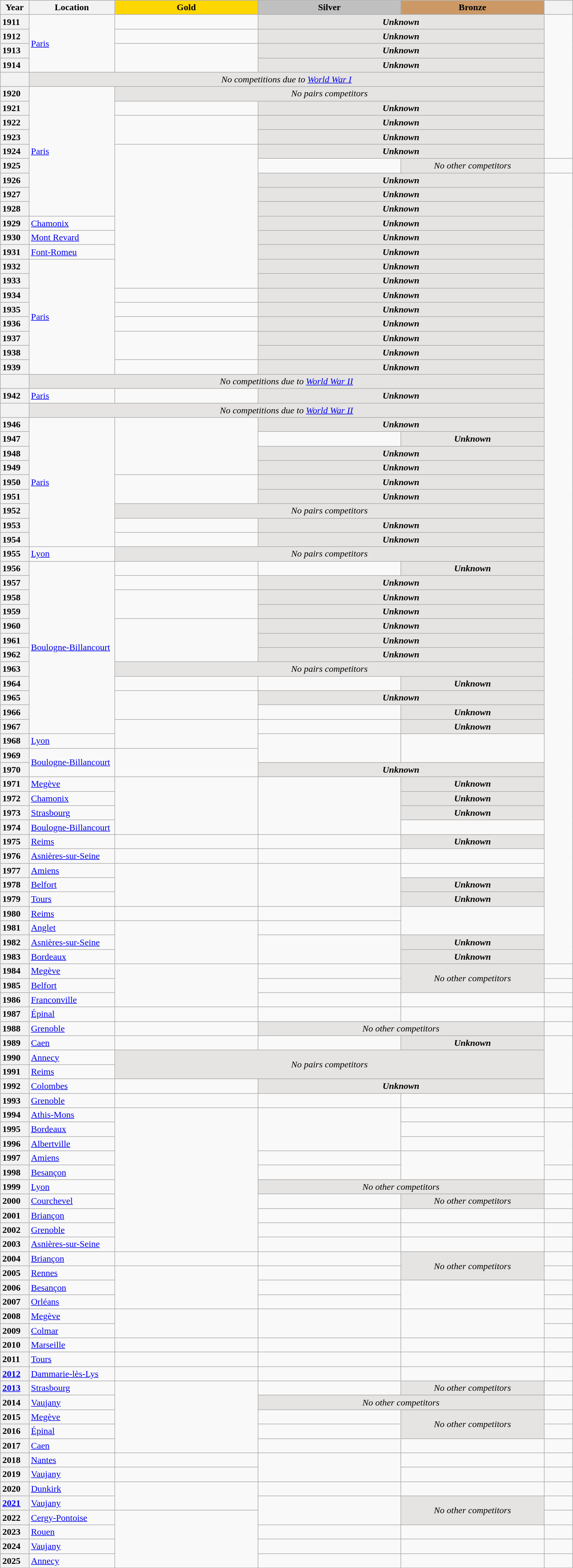<table class="wikitable unsortable" style="text-align:left; width:80%">
<tr>
<th scope="col" style="text-align:center; width:5%">Year</th>
<th scope="col" style="text-align:center; width:15%">Location</th>
<td scope="col" style="text-align:center; width:25%; background:gold"><strong>Gold</strong></td>
<td scope="col" style="text-align:center; width:25%; background:silver"><strong>Silver</strong></td>
<td scope="col" style="text-align:center; width:25%; background:#c96"><strong>Bronze</strong></td>
<th scope="col" style="text-align:center; width:5%"></th>
</tr>
<tr>
<th scope="row" style="text-align:left">1911</th>
<td rowspan="4"><a href='#'>Paris</a></td>
<td></td>
<td colspan="2" align="center" bgcolor="e5e4e2"><strong><em>Unknown</em></strong></td>
<td rowspan="10"></td>
</tr>
<tr>
<th scope="row" style="text-align:left">1912</th>
<td></td>
<td colspan="2" align="center" bgcolor="e5e4e2"><strong><em>Unknown</em></strong></td>
</tr>
<tr>
<th scope="row" style="text-align:left">1913</th>
<td rowspan="2"></td>
<td colspan="2" align="center" bgcolor="e5e4e2"><strong><em>Unknown</em></strong></td>
</tr>
<tr>
<th scope="row" style="text-align:left">1914</th>
<td colspan="2" align="center" bgcolor="e5e4e2"><strong><em>Unknown</em></strong></td>
</tr>
<tr>
<th scope="row" style="text-align:left"></th>
<td colspan="4" align="center" bgcolor="e5e4e2"><em>No competitions due to <a href='#'>World War I</a></em></td>
</tr>
<tr>
<th scope="row" style="text-align:left">1920</th>
<td rowspan="9"><a href='#'>Paris</a></td>
<td colspan="3" align="center" bgcolor="e5e4e2"><em>No pairs competitors</em></td>
</tr>
<tr>
<th scope="row" style="text-align:left">1921</th>
<td></td>
<td colspan="2" align="center" bgcolor="e5e4e2"><strong><em>Unknown</em></strong></td>
</tr>
<tr>
<th scope="row" style="text-align:left">1922</th>
<td rowspan="2"></td>
<td colspan="2" align="center" bgcolor="e5e4e2"><strong><em>Unknown</em></strong></td>
</tr>
<tr>
<th scope="row" style="text-align:left">1923</th>
<td colspan="2" align="center" bgcolor="e5e4e2"><strong><em>Unknown</em></strong></td>
</tr>
<tr>
<th scope="row" style="text-align:left">1924</th>
<td rowspan="10"></td>
<td colspan="2" align="center" bgcolor="e5e4e2"><strong><em>Unknown</em></strong></td>
</tr>
<tr>
<th scope="row" style="text-align:left">1925</th>
<td></td>
<td align="center" bgcolor="e5e4e2"><em>No other competitors</em></td>
<td></td>
</tr>
<tr>
<th scope="row" style="text-align:left">1926</th>
<td colspan="2" align="center" bgcolor="e5e4e2"><strong><em>Unknown</em></strong></td>
<td rowspan="55"></td>
</tr>
<tr>
<th scope="row" style="text-align:left">1927</th>
<td colspan="2" align="center" bgcolor="e5e4e2"><strong><em>Unknown</em></strong></td>
</tr>
<tr>
<th scope="row" style="text-align:left">1928</th>
<td colspan="2" align="center" bgcolor="e5e4e2"><strong><em>Unknown</em></strong></td>
</tr>
<tr>
<th scope="row" style="text-align:left">1929</th>
<td><a href='#'>Chamonix</a></td>
<td colspan="2" align="center" bgcolor="e5e4e2"><strong><em>Unknown</em></strong></td>
</tr>
<tr>
<th scope="row" style="text-align:left">1930</th>
<td><a href='#'>Mont Revard</a></td>
<td colspan="2" align="center" bgcolor="e5e4e2"><strong><em>Unknown</em></strong></td>
</tr>
<tr>
<th scope="row" style="text-align:left">1931</th>
<td><a href='#'>Font-Romeu</a></td>
<td colspan="2" align="center" bgcolor="e5e4e2"><strong><em>Unknown</em></strong></td>
</tr>
<tr>
<th scope="row" style="text-align:left">1932</th>
<td rowspan="8"><a href='#'>Paris</a></td>
<td colspan="2" align="center" bgcolor="e5e4e2"><strong><em>Unknown</em></strong></td>
</tr>
<tr>
<th scope="row" style="text-align:left">1933</th>
<td colspan="2" align="center" bgcolor="e5e4e2"><strong><em>Unknown</em></strong></td>
</tr>
<tr>
<th scope="row" style="text-align:left">1934</th>
<td></td>
<td colspan="2" align="center" bgcolor="e5e4e2"><strong><em>Unknown</em></strong></td>
</tr>
<tr>
<th scope="row" style="text-align:left">1935</th>
<td></td>
<td colspan="2" align="center" bgcolor="e5e4e2"><strong><em>Unknown</em></strong></td>
</tr>
<tr>
<th scope="row" style="text-align:left">1936</th>
<td></td>
<td colspan="2" align="center" bgcolor="e5e4e2"><strong><em>Unknown</em></strong></td>
</tr>
<tr>
<th scope="row" style="text-align:left">1937</th>
<td rowspan="2"></td>
<td colspan="2" align="center" bgcolor="e5e4e2"><strong><em>Unknown</em></strong></td>
</tr>
<tr>
<th scope="row" style="text-align:left">1938</th>
<td colspan="2" align="center" bgcolor="e5e4e2"><strong><em>Unknown</em></strong></td>
</tr>
<tr>
<th scope="row" style="text-align:left">1939</th>
<td></td>
<td colspan="2" align="center" bgcolor="e5e4e2"><strong><em>Unknown</em></strong></td>
</tr>
<tr>
<th scope="row" style="text-align:left"></th>
<td colspan="4" align="center" bgcolor="e5e4e2"><em>No competitions due to <a href='#'>World War II</a></em></td>
</tr>
<tr>
<th scope="row" style="text-align:left">1942</th>
<td><a href='#'>Paris</a></td>
<td></td>
<td colspan="2" align="center" bgcolor="e5e4e2"><strong><em>Unknown</em></strong></td>
</tr>
<tr>
<th scope="row" style="text-align:left"></th>
<td colspan="4" align="center" bgcolor="e5e4e2"><em>No competitions due to <a href='#'>World War II</a></em></td>
</tr>
<tr>
<th scope="row" style="text-align:left">1946</th>
<td rowspan="9"><a href='#'>Paris</a></td>
<td rowspan="4"></td>
<td colspan="2" align="center" bgcolor="e5e4e2"><strong><em>Unknown</em></strong></td>
</tr>
<tr>
<th scope="row" style="text-align:left">1947</th>
<td></td>
<td align="center" bgcolor="e5e4e2"><strong><em>Unknown</em></strong></td>
</tr>
<tr>
<th scope="row" style="text-align:left">1948</th>
<td colspan="2" align="center" bgcolor="e5e4e2"><strong><em>Unknown</em></strong></td>
</tr>
<tr>
<th scope="row" style="text-align:left">1949</th>
<td colspan="2" align="center" bgcolor="e5e4e2"><strong><em>Unknown</em></strong></td>
</tr>
<tr>
<th scope="row" style="text-align:left">1950</th>
<td rowspan="2"></td>
<td colspan="2" align="center" bgcolor="e5e4e2"><strong><em>Unknown</em></strong></td>
</tr>
<tr>
<th scope="row" style="text-align:left">1951</th>
<td colspan="2" align="center" bgcolor="e5e4e2"><strong><em>Unknown</em></strong></td>
</tr>
<tr>
<th scope="row" style="text-align:left">1952</th>
<td colspan="3" align="center" bgcolor="e5e4e2"><em>No pairs competitors</em></td>
</tr>
<tr>
<th scope="row" style="text-align:left">1953</th>
<td></td>
<td colspan="2" align="center" bgcolor="e5e4e2"><strong><em>Unknown</em></strong></td>
</tr>
<tr>
<th scope="row" style="text-align:left">1954</th>
<td></td>
<td colspan="2" align="center" bgcolor="e5e4e2"><strong><em>Unknown</em></strong></td>
</tr>
<tr>
<th scope="row" style="text-align:left">1955</th>
<td><a href='#'>Lyon</a></td>
<td colspan="3" align="center" bgcolor="e5e4e2"><em>No pairs competitors</em></td>
</tr>
<tr>
<th scope="row" style="text-align:left">1956</th>
<td rowspan="12"><a href='#'>Boulogne-Billancourt</a></td>
<td></td>
<td></td>
<td align="center" bgcolor="e5e4e2"><strong><em>Unknown</em></strong></td>
</tr>
<tr>
<th scope="row" style="text-align:left">1957</th>
<td></td>
<td colspan="2" align="center" bgcolor="e5e4e2"><strong><em>Unknown</em></strong></td>
</tr>
<tr>
<th scope="row" style="text-align:left">1958</th>
<td rowspan="2"></td>
<td colspan="2" align="center" bgcolor="e5e4e2"><strong><em>Unknown</em></strong></td>
</tr>
<tr>
<th scope="row" style="text-align:left">1959</th>
<td colspan="2" align="center" bgcolor="e5e4e2"><strong><em>Unknown</em></strong></td>
</tr>
<tr>
<th scope="row" style="text-align:left">1960</th>
<td rowspan="3"></td>
<td colspan="2" align="center" bgcolor="e5e4e2"><strong><em>Unknown</em></strong></td>
</tr>
<tr>
<th scope="row" style="text-align:left">1961</th>
<td colspan="2" align="center" bgcolor="e5e4e2"><strong><em>Unknown</em></strong></td>
</tr>
<tr>
<th scope="row" style="text-align:left">1962</th>
<td colspan="2" align="center" bgcolor="e5e4e2"><strong><em>Unknown</em></strong></td>
</tr>
<tr>
<th scope="row" style="text-align:left">1963</th>
<td colspan="3" align="center" bgcolor="e5e4e2"><em>No pairs competitors</em></td>
</tr>
<tr>
<th scope="row" style="text-align:left">1964</th>
<td></td>
<td></td>
<td align="center" bgcolor="e5e4e2"><strong><em>Unknown</em></strong></td>
</tr>
<tr>
<th scope="row" style="text-align:left">1965</th>
<td rowspan="2"></td>
<td colspan="2" align="center" bgcolor="e5e4e2"><strong><em>Unknown</em></strong></td>
</tr>
<tr>
<th scope="row" style="text-align:left">1966</th>
<td></td>
<td align="center" bgcolor="e5e4e2"><strong><em>Unknown</em></strong></td>
</tr>
<tr>
<th scope="row" style="text-align:left">1967</th>
<td rowspan="2"></td>
<td></td>
<td align="center" bgcolor="e5e4e2"><strong><em>Unknown</em></strong></td>
</tr>
<tr>
<th scope="row" style="text-align:left">1968</th>
<td><a href='#'>Lyon</a></td>
<td rowspan="2"></td>
<td rowspan="2"></td>
</tr>
<tr>
<th scope="row" style="text-align:left">1969</th>
<td rowspan="2"><a href='#'>Boulogne-Billancourt</a></td>
<td rowspan="2"></td>
</tr>
<tr>
<th scope="row" style="text-align:left">1970</th>
<td colspan="2" align="center" bgcolor="e5e4e2"><strong><em>Unknown</em></strong></td>
</tr>
<tr>
<th scope="row" style="text-align:left">1971</th>
<td><a href='#'>Megève</a></td>
<td rowspan="4"></td>
<td rowspan="4"></td>
<td align="center" bgcolor="e5e4e2"><strong><em>Unknown</em></strong></td>
</tr>
<tr>
<th scope="row" style="text-align:left">1972</th>
<td><a href='#'>Chamonix</a></td>
<td align="center" bgcolor="e5e4e2"><strong><em>Unknown</em></strong></td>
</tr>
<tr>
<th scope="row" style="text-align:left">1973</th>
<td><a href='#'>Strasbourg</a></td>
<td align="center" bgcolor="e5e4e2"><strong><em>Unknown</em></strong></td>
</tr>
<tr>
<th scope="row" style="text-align:left">1974</th>
<td><a href='#'>Boulogne-Billancourt</a></td>
<td></td>
</tr>
<tr>
<th scope="row" style="text-align:left">1975</th>
<td><a href='#'>Reims</a></td>
<td></td>
<td></td>
<td align="center" bgcolor="e5e4e2"><strong><em>Unknown</em></strong></td>
</tr>
<tr>
<th scope="row" style="text-align:left">1976</th>
<td><a href='#'>Asnières-sur-Seine</a></td>
<td></td>
<td></td>
<td></td>
</tr>
<tr>
<th scope="row" style="text-align:left">1977</th>
<td><a href='#'>Amiens</a></td>
<td rowspan="3"></td>
<td rowspan="3"></td>
<td></td>
</tr>
<tr>
<th scope="row" style="text-align:left">1978</th>
<td><a href='#'>Belfort</a></td>
<td align="center" bgcolor="e5e4e2"><strong><em>Unknown</em></strong></td>
</tr>
<tr>
<th scope="row" style="text-align:left">1979</th>
<td><a href='#'>Tours</a></td>
<td align="center" bgcolor="e5e4e2"><strong><em>Unknown</em></strong></td>
</tr>
<tr>
<th scope="row" style="text-align:left">1980</th>
<td><a href='#'>Reims</a></td>
<td></td>
<td></td>
<td rowspan="2"></td>
</tr>
<tr>
<th scope="row" style="text-align:left">1981</th>
<td><a href='#'>Anglet</a></td>
<td rowspan="3"></td>
<td></td>
</tr>
<tr>
<th scope="row" style="text-align:left">1982</th>
<td><a href='#'>Asnières-sur-Seine</a></td>
<td rowspan="2"></td>
<td align="center" bgcolor="e5e4e2"><strong><em>Unknown</em></strong></td>
</tr>
<tr>
<th scope="row" style="text-align:left">1983</th>
<td><a href='#'>Bordeaux</a></td>
<td align="center" bgcolor="e5e4e2"><strong><em>Unknown</em></strong></td>
</tr>
<tr>
<th scope="row" style="text-align:left">1984</th>
<td><a href='#'>Megève</a></td>
<td rowspan="3"></td>
<td></td>
<td rowspan="2" align="center" bgcolor="e5e4e2"><em>No other competitors</em></td>
<td></td>
</tr>
<tr>
<th scope="row" style="text-align:left">1985</th>
<td><a href='#'>Belfort</a></td>
<td></td>
<td></td>
</tr>
<tr>
<th scope="row" style="text-align:left">1986</th>
<td><a href='#'>Franconville</a></td>
<td></td>
<td></td>
<td></td>
</tr>
<tr>
<th scope="row" style="text-align:left">1987</th>
<td><a href='#'>Épinal</a></td>
<td></td>
<td></td>
<td></td>
<td></td>
</tr>
<tr>
<th scope="row" style="text-align:left">1988</th>
<td><a href='#'>Grenoble</a></td>
<td></td>
<td colspan="2" align="center" bgcolor="e5e4e2"><em>No other competitors</em></td>
<td></td>
</tr>
<tr>
<th scope="row" style="text-align:left">1989</th>
<td><a href='#'>Caen</a></td>
<td></td>
<td></td>
<td align="center" bgcolor="e5e4e2"><strong><em>Unknown</em></strong></td>
<td rowspan="4"></td>
</tr>
<tr>
<th scope="row" style="text-align:left">1990</th>
<td><a href='#'>Annecy</a></td>
<td colspan="3" rowspan="2" align="center" bgcolor="e5e4e2"><em>No pairs competitors</em></td>
</tr>
<tr>
<th scope="row" style="text-align:left">1991</th>
<td><a href='#'>Reims</a></td>
</tr>
<tr>
<th scope="row" style="text-align:left">1992</th>
<td><a href='#'>Colombes</a></td>
<td></td>
<td colspan=2 align="center" bgcolor="e5e4e2"><strong><em>Unknown</em></strong></td>
</tr>
<tr>
<th scope="row" style="text-align:left">1993</th>
<td><a href='#'>Grenoble</a></td>
<td></td>
<td></td>
<td></td>
<td></td>
</tr>
<tr>
<th scope="row" style="text-align:left">1994</th>
<td><a href='#'>Athis-Mons</a></td>
<td rowspan="10"></td>
<td rowspan="3"></td>
<td></td>
<td></td>
</tr>
<tr>
<th scope="row" style="text-align:left">1995</th>
<td><a href='#'>Bordeaux</a></td>
<td></td>
<td rowspan="3"></td>
</tr>
<tr>
<th scope="row" style="text-align:left">1996</th>
<td><a href='#'>Albertville</a></td>
<td></td>
</tr>
<tr>
<th scope="row" style="text-align:left">1997</th>
<td><a href='#'>Amiens</a></td>
<td></td>
<td rowspan="2"></td>
</tr>
<tr>
<th scope="row" style="text-align:left">1998</th>
<td><a href='#'>Besançon</a></td>
<td></td>
<td></td>
</tr>
<tr>
<th scope="row" style="text-align:left">1999</th>
<td><a href='#'>Lyon</a></td>
<td colspan="2" align="center" bgcolor="e5e4e2"><em>No other competitors</em></td>
<td></td>
</tr>
<tr>
<th scope="row" style="text-align:left">2000</th>
<td><a href='#'>Courchevel</a></td>
<td></td>
<td align="center" bgcolor="e5e4e2"><em>No other competitors</em></td>
<td></td>
</tr>
<tr>
<th scope="row" style="text-align:left">2001</th>
<td><a href='#'>Briançon</a></td>
<td></td>
<td></td>
<td></td>
</tr>
<tr>
<th scope="row" style="text-align:left">2002</th>
<td><a href='#'>Grenoble</a></td>
<td></td>
<td></td>
<td></td>
</tr>
<tr>
<th scope="row" style="text-align:left">2003</th>
<td><a href='#'>Asnières-sur-Seine</a></td>
<td></td>
<td></td>
<td></td>
</tr>
<tr>
<th scope="row" style="text-align:left">2004</th>
<td><a href='#'>Briançon</a></td>
<td></td>
<td></td>
<td rowspan="2" align="center" bgcolor="e5e4e2"><em>No other competitors</em></td>
<td></td>
</tr>
<tr>
<th scope="row" style="text-align:left">2005</th>
<td><a href='#'>Rennes</a></td>
<td rowspan="3"></td>
<td></td>
<td></td>
</tr>
<tr>
<th scope="row" style="text-align:left">2006</th>
<td><a href='#'>Besançon</a></td>
<td></td>
<td rowspan="2"></td>
<td></td>
</tr>
<tr>
<th scope="row" style="text-align:left">2007</th>
<td><a href='#'>Orléans</a></td>
<td></td>
<td></td>
</tr>
<tr>
<th scope="row" style="text-align:left">2008</th>
<td><a href='#'>Megève</a></td>
<td rowspan="2"></td>
<td rowspan="2"></td>
<td rowspan="2"></td>
<td></td>
</tr>
<tr>
<th scope="row" style="text-align:left">2009</th>
<td><a href='#'>Colmar</a></td>
<td></td>
</tr>
<tr>
<th scope="row" style="text-align:left">2010</th>
<td><a href='#'>Marseille</a></td>
<td></td>
<td></td>
<td></td>
<td></td>
</tr>
<tr>
<th scope="row" style="text-align:left">2011</th>
<td><a href='#'>Tours</a></td>
<td></td>
<td></td>
<td></td>
<td></td>
</tr>
<tr>
<th scope="row" style="text-align:left"><a href='#'>2012</a></th>
<td><a href='#'>Dammarie-lès-Lys</a></td>
<td></td>
<td></td>
<td></td>
<td></td>
</tr>
<tr>
<th scope="row" style="text-align:left"><a href='#'>2013</a></th>
<td><a href='#'>Strasbourg</a></td>
<td rowspan="5"></td>
<td></td>
<td align="center" bgcolor="e5e4e2"><em>No other competitors</em></td>
<td></td>
</tr>
<tr>
<th scope="row" style="text-align:left">2014</th>
<td><a href='#'>Vaujany</a></td>
<td colspan=2 align="center" bgcolor="e5e4e2"><em>No other competitors</em></td>
<td></td>
</tr>
<tr>
<th scope="row" style="text-align:left">2015</th>
<td><a href='#'>Megève</a></td>
<td></td>
<td rowspan="2" align="center" bgcolor="e5e4e2"><em>No other competitors</em></td>
<td></td>
</tr>
<tr>
<th scope="row" style="text-align:left">2016</th>
<td><a href='#'>Épinal</a></td>
<td></td>
<td></td>
</tr>
<tr>
<th scope="row" style="text-align:left">2017</th>
<td><a href='#'>Caen</a></td>
<td></td>
<td></td>
<td></td>
</tr>
<tr>
<th scope="row" style="text-align:left">2018</th>
<td><a href='#'>Nantes</a></td>
<td></td>
<td rowspan="2"></td>
<td></td>
<td></td>
</tr>
<tr>
<th scope="row" style="text-align:left">2019</th>
<td><a href='#'>Vaujany</a></td>
<td></td>
<td></td>
<td></td>
</tr>
<tr>
<th scope="row" style="text-align:left">2020</th>
<td><a href='#'>Dunkirk</a></td>
<td rowspan="2"></td>
<td></td>
<td></td>
<td></td>
</tr>
<tr>
<th scope="row" style="text-align:left"><a href='#'>2021</a></th>
<td><a href='#'>Vaujany</a></td>
<td rowspan="2"></td>
<td rowspan="2" align="center" bgcolor="e5e4e2"><em>No other competitors</em></td>
<td></td>
</tr>
<tr>
<th scope="row" style="text-align:left">2022</th>
<td><a href='#'>Cergy-Pontoise</a></td>
<td rowspan="4"></td>
<td></td>
</tr>
<tr>
<th scope="row" style="text-align:left">2023</th>
<td><a href='#'>Rouen</a></td>
<td></td>
<td></td>
<td></td>
</tr>
<tr>
<th scope="row" style="text-align:left">2024</th>
<td><a href='#'>Vaujany</a></td>
<td></td>
<td></td>
<td></td>
</tr>
<tr>
<th scope="row" style="text-align:left">2025</th>
<td><a href='#'>Annecy</a></td>
<td></td>
<td></td>
<td></td>
</tr>
</table>
